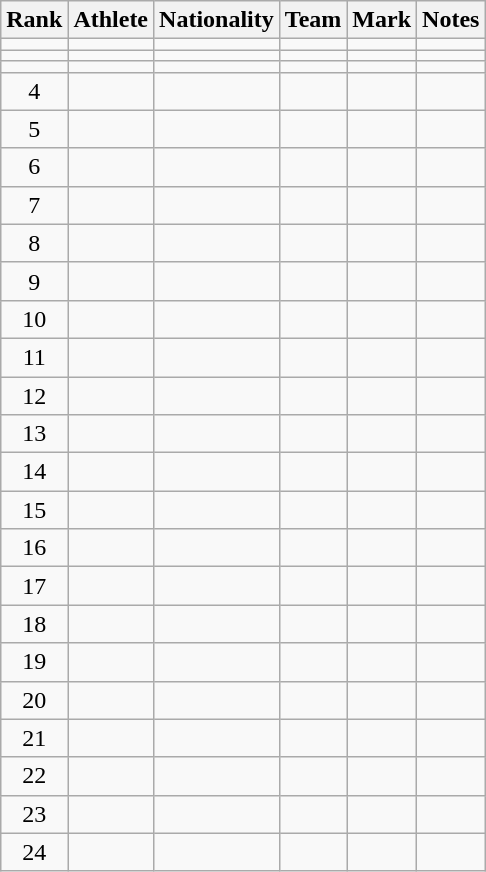<table class="wikitable sortable plainrowheaders" style="text-align:center">
<tr>
<th scope="col">Rank</th>
<th scope="col">Athlete</th>
<th scope="col">Nationality</th>
<th scope="col">Team</th>
<th scope="col">Mark</th>
<th scope="col">Notes</th>
</tr>
<tr>
<td></td>
<td align=left></td>
<td align=left></td>
<td></td>
<td></td>
<td></td>
</tr>
<tr>
<td></td>
<td align=left></td>
<td align=left></td>
<td></td>
<td></td>
<td></td>
</tr>
<tr>
<td></td>
<td align=left></td>
<td align=left></td>
<td></td>
<td></td>
<td></td>
</tr>
<tr>
<td>4</td>
<td align=left></td>
<td align=left></td>
<td></td>
<td></td>
<td></td>
</tr>
<tr>
<td>5</td>
<td align=left></td>
<td align=left></td>
<td></td>
<td></td>
<td></td>
</tr>
<tr>
<td>6</td>
<td align=left></td>
<td align=left></td>
<td></td>
<td></td>
<td></td>
</tr>
<tr>
<td>7</td>
<td align=left></td>
<td align=left></td>
<td></td>
<td></td>
<td></td>
</tr>
<tr>
<td>8</td>
<td align=left></td>
<td align=left></td>
<td></td>
<td></td>
<td></td>
</tr>
<tr>
<td>9</td>
<td align=left></td>
<td align=left></td>
<td></td>
<td></td>
<td></td>
</tr>
<tr>
<td>10</td>
<td align=left></td>
<td align=left></td>
<td></td>
<td></td>
<td></td>
</tr>
<tr>
<td>11</td>
<td align=left></td>
<td align=left></td>
<td></td>
<td></td>
<td></td>
</tr>
<tr>
<td>12</td>
<td align=left></td>
<td align=left></td>
<td></td>
<td></td>
<td></td>
</tr>
<tr>
<td>13</td>
<td align=left></td>
<td align=left></td>
<td></td>
<td></td>
<td></td>
</tr>
<tr>
<td>14</td>
<td align=left></td>
<td align=left></td>
<td></td>
<td></td>
<td></td>
</tr>
<tr>
<td>15</td>
<td align=left></td>
<td align=left></td>
<td></td>
<td></td>
<td></td>
</tr>
<tr>
<td>16</td>
<td align=left></td>
<td align=left></td>
<td></td>
<td></td>
<td></td>
</tr>
<tr>
<td>17</td>
<td align=left></td>
<td align=left></td>
<td></td>
<td></td>
<td></td>
</tr>
<tr>
<td>18</td>
<td align=left></td>
<td align=left></td>
<td></td>
<td></td>
<td></td>
</tr>
<tr>
<td>19</td>
<td align=left></td>
<td align=left></td>
<td></td>
<td></td>
<td></td>
</tr>
<tr>
<td>20</td>
<td align=left></td>
<td align=left></td>
<td></td>
<td></td>
<td></td>
</tr>
<tr>
<td>21</td>
<td align=left></td>
<td align=left></td>
<td></td>
<td></td>
<td></td>
</tr>
<tr>
<td>22</td>
<td align=left></td>
<td align=left></td>
<td></td>
<td></td>
<td></td>
</tr>
<tr>
<td>23</td>
<td align=left></td>
<td align=left></td>
<td></td>
<td></td>
<td></td>
</tr>
<tr>
<td>24</td>
<td align=left></td>
<td align=left></td>
<td></td>
<td></td>
<td></td>
</tr>
</table>
